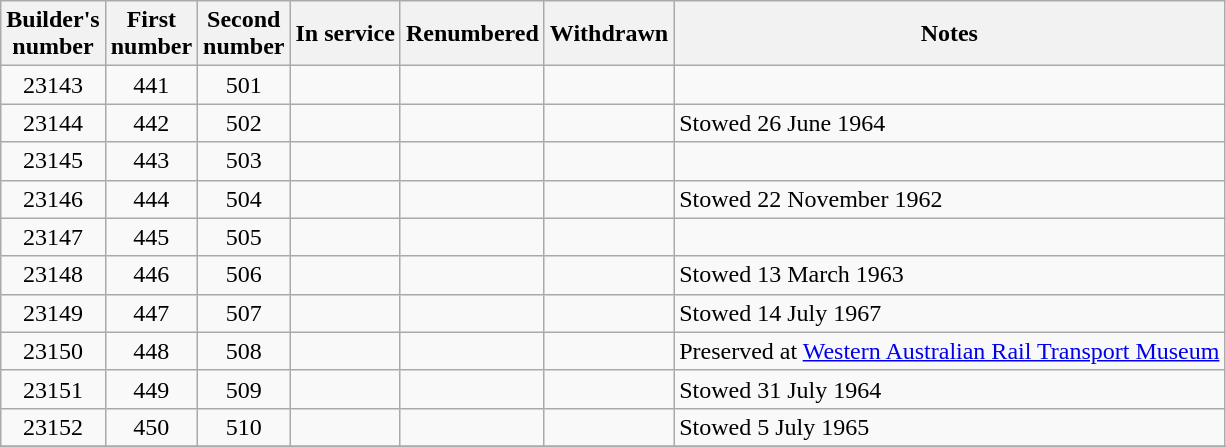<table cellpadding="2">
<tr>
<td><br><table class="wikitable sortable">
<tr>
<th>Builder's<br>number</th>
<th>First<br>number</th>
<th>Second<br>number</th>
<th>In service</th>
<th>Renumbered</th>
<th>Withdrawn</th>
<th>Notes</th>
</tr>
<tr>
<td align=center>23143</td>
<td align=center>441</td>
<td align=center>501</td>
<td></td>
<td></td>
<td></td>
<td></td>
</tr>
<tr>
<td align=center>23144</td>
<td align=center>442</td>
<td align=center>502</td>
<td></td>
<td></td>
<td></td>
<td>Stowed 26 June 1964</td>
</tr>
<tr>
<td align=center>23145</td>
<td align=center>443</td>
<td align=center>503</td>
<td></td>
<td></td>
<td></td>
<td></td>
</tr>
<tr>
<td align=center>23146</td>
<td align=center>444</td>
<td align=center>504</td>
<td></td>
<td></td>
<td></td>
<td>Stowed 22 November 1962</td>
</tr>
<tr>
<td align=center>23147</td>
<td align=center>445</td>
<td align=center>505</td>
<td></td>
<td></td>
<td></td>
<td></td>
</tr>
<tr>
<td align=center>23148</td>
<td align=center>446</td>
<td align=center>506</td>
<td></td>
<td></td>
<td></td>
<td>Stowed 13 March 1963</td>
</tr>
<tr>
<td align=center>23149</td>
<td align=center>447</td>
<td align=center>507</td>
<td></td>
<td></td>
<td></td>
<td>Stowed 14 July 1967</td>
</tr>
<tr>
<td align=center>23150</td>
<td align=center>448</td>
<td align=center>508</td>
<td></td>
<td></td>
<td></td>
<td>Preserved at <a href='#'>Western Australian Rail Transport Museum</a></td>
</tr>
<tr>
<td align=center>23151</td>
<td align=center>449</td>
<td align=center>509</td>
<td></td>
<td></td>
<td></td>
<td>Stowed 31 July 1964</td>
</tr>
<tr>
<td align=center>23152</td>
<td align=center>450</td>
<td align=center>510</td>
<td></td>
<td></td>
<td></td>
<td>Stowed 5 July 1965</td>
</tr>
<tr>
</tr>
</table>
</td>
</tr>
</table>
